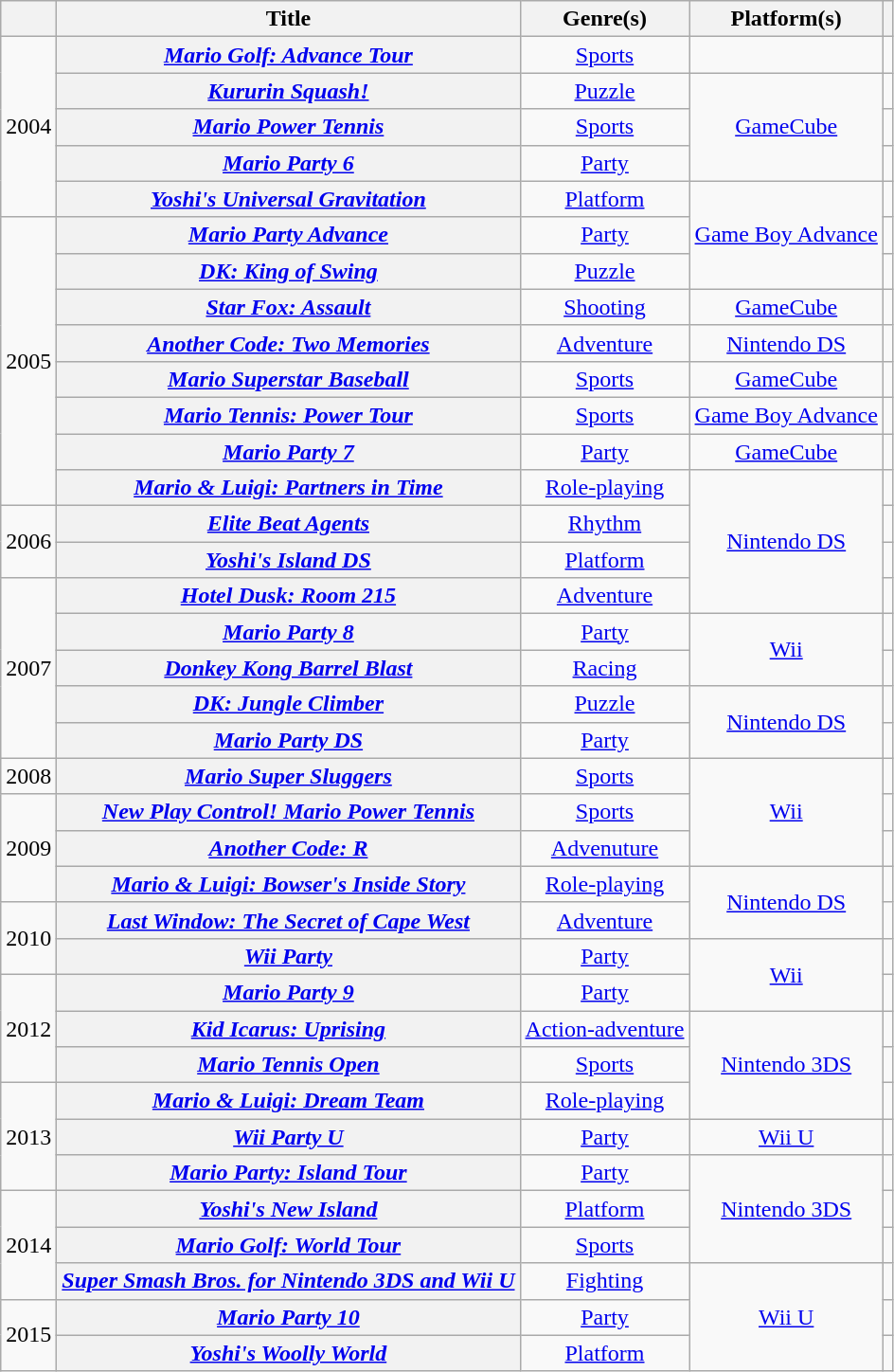<table class="wikitable plainrowheaders sortable" style="text-align:center;">
<tr>
<th scope="col"></th>
<th scope="col">Title</th>
<th scope="col">Genre(s)</th>
<th scope="col">Platform(s)</th>
<th scope="col"></th>
</tr>
<tr>
<td rowspan="5">2004</td>
<th scope="row"><em><a href='#'>Mario Golf: Advance Tour</a></em></th>
<td><a href='#'>Sports</a></td>
<td></td>
</tr>
<tr>
<th scope="row"><em><a href='#'>Kururin Squash!</a></em></th>
<td><a href='#'>Puzzle</a></td>
<td rowspan="3"><a href='#'>GameCube</a></td>
<td></td>
</tr>
<tr>
<th scope="row"><em><a href='#'>Mario Power Tennis</a></em></th>
<td><a href='#'>Sports</a></td>
<td></td>
</tr>
<tr>
<th scope="row"><em><a href='#'>Mario Party 6</a></em></th>
<td><a href='#'>Party</a></td>
<td></td>
</tr>
<tr>
<th scope="row"><em><a href='#'>Yoshi's Universal Gravitation</a></em></th>
<td><a href='#'>Platform</a></td>
<td rowspan="3"><a href='#'>Game Boy Advance</a></td>
<td></td>
</tr>
<tr>
<td rowspan="8">2005</td>
<th scope="row"><em><a href='#'>Mario Party Advance</a></em></th>
<td><a href='#'>Party</a></td>
<td></td>
</tr>
<tr>
<th scope="row"><em><a href='#'>DK: King of Swing</a></em></th>
<td><a href='#'>Puzzle</a></td>
<td></td>
</tr>
<tr>
<th scope="row"><em><a href='#'>Star Fox: Assault</a></em></th>
<td><a href='#'>Shooting</a></td>
<td><a href='#'>GameCube</a></td>
<td></td>
</tr>
<tr>
<th scope="row"><em><a href='#'>Another Code: Two Memories</a></em></th>
<td><a href='#'>Adventure</a></td>
<td><a href='#'>Nintendo DS</a></td>
<td></td>
</tr>
<tr>
<th scope="row"><em><a href='#'>Mario Superstar Baseball</a></em></th>
<td><a href='#'>Sports</a></td>
<td><a href='#'>GameCube</a></td>
<td></td>
</tr>
<tr>
<th scope="row"><em><a href='#'>Mario Tennis: Power Tour</a></em></th>
<td><a href='#'>Sports</a></td>
<td><a href='#'>Game Boy Advance</a></td>
<td></td>
</tr>
<tr>
<th scope="row"><em><a href='#'>Mario Party 7</a></em></th>
<td><a href='#'>Party</a></td>
<td><a href='#'>GameCube</a></td>
<td></td>
</tr>
<tr>
<th scope="row"><em><a href='#'>Mario & Luigi: Partners in Time</a></em></th>
<td><a href='#'>Role-playing</a></td>
<td rowspan="4"><a href='#'>Nintendo DS</a></td>
<td></td>
</tr>
<tr>
<td rowspan="2">2006</td>
<th scope="row"><em><a href='#'>Elite Beat Agents</a></em></th>
<td><a href='#'>Rhythm</a></td>
<td></td>
</tr>
<tr>
<th scope="row"><em><a href='#'>Yoshi's Island DS</a></em></th>
<td><a href='#'>Platform</a></td>
<td></td>
</tr>
<tr>
<td rowspan="5">2007</td>
<th scope="row"><em><a href='#'>Hotel Dusk: Room 215</a></em></th>
<td><a href='#'>Adventure</a></td>
<td></td>
</tr>
<tr>
<th scope="row"><em><a href='#'>Mario Party 8</a></em></th>
<td><a href='#'>Party</a></td>
<td rowspan="2"><a href='#'>Wii</a></td>
<td></td>
</tr>
<tr>
<th scope="row"><em><a href='#'>Donkey Kong Barrel Blast</a></em></th>
<td><a href='#'>Racing</a></td>
<td></td>
</tr>
<tr>
<th scope="row"><em><a href='#'>DK: Jungle Climber</a></em></th>
<td><a href='#'>Puzzle</a></td>
<td rowspan="2"><a href='#'>Nintendo DS</a></td>
<td></td>
</tr>
<tr>
<th scope="row"><em><a href='#'>Mario Party DS</a></em></th>
<td><a href='#'>Party</a></td>
<td></td>
</tr>
<tr>
<td>2008</td>
<th scope="row"><em><a href='#'>Mario Super Sluggers</a></em></th>
<td><a href='#'>Sports</a></td>
<td rowspan="3"><a href='#'>Wii</a></td>
<td></td>
</tr>
<tr>
<td rowspan="3">2009</td>
<th scope="row"><em><a href='#'>New Play Control! Mario Power Tennis</a></em></th>
<td><a href='#'>Sports</a></td>
<td></td>
</tr>
<tr>
<th scope="row"><em><a href='#'>Another Code: R</a></em></th>
<td><a href='#'>Advenuture</a></td>
<td></td>
</tr>
<tr>
<th scope="row"><em><a href='#'>Mario & Luigi: Bowser's Inside Story</a></em></th>
<td><a href='#'>Role-playing</a></td>
<td rowspan="2"><a href='#'>Nintendo DS</a></td>
<td></td>
</tr>
<tr>
<td rowspan="2">2010</td>
<th scope="row"><em><a href='#'>Last Window: The Secret of Cape West</a></em></th>
<td><a href='#'>Adventure</a></td>
<td></td>
</tr>
<tr>
<th scope="row"><em><a href='#'>Wii Party</a></em></th>
<td><a href='#'>Party</a></td>
<td rowspan="2"><a href='#'>Wii</a></td>
<td></td>
</tr>
<tr>
<td rowspan="3">2012</td>
<th scope="row"><em><a href='#'>Mario Party 9</a></em></th>
<td><a href='#'>Party</a></td>
<td></td>
</tr>
<tr>
<th scope="row"><em><a href='#'>Kid Icarus: Uprising</a></em></th>
<td><a href='#'>Action-adventure</a></td>
<td rowspan="3"><a href='#'>Nintendo 3DS</a></td>
<td></td>
</tr>
<tr>
<th scope="row"><em><a href='#'>Mario Tennis Open</a></em></th>
<td><a href='#'>Sports</a></td>
<td></td>
</tr>
<tr>
<td rowspan="3">2013</td>
<th scope="row"><em><a href='#'>Mario & Luigi: Dream Team</a></em></th>
<td><a href='#'>Role-playing</a></td>
<td></td>
</tr>
<tr>
<th scope="row"><em><a href='#'>Wii Party U</a></em></th>
<td><a href='#'>Party</a></td>
<td><a href='#'>Wii U</a></td>
<td></td>
</tr>
<tr>
<th scope="row"><em><a href='#'>Mario Party: Island Tour</a></em></th>
<td><a href='#'>Party</a></td>
<td rowspan="4"><a href='#'>Nintendo 3DS</a></td>
<td></td>
</tr>
<tr>
<td rowspan="4">2014</td>
<th scope="row"><em><a href='#'>Yoshi's New Island</a></em></th>
<td><a href='#'>Platform</a></td>
<td></td>
</tr>
<tr>
<th scope="row"><em><a href='#'>Mario Golf: World Tour</a></em></th>
<td><a href='#'>Sports</a></td>
<td></td>
</tr>
<tr>
<th scope="row" rowspan="2"><em><a href='#'>Super Smash Bros. for Nintendo 3DS and Wii U</a></em></th>
<td rowspan="2"><a href='#'>Fighting</a></td>
<td rowspan="2"></td>
</tr>
<tr>
<td rowspan="3"><a href='#'>Wii U</a></td>
</tr>
<tr>
<td rowspan="2">2015</td>
<th scope="row"><em><a href='#'>Mario Party 10</a></em></th>
<td><a href='#'>Party</a></td>
<td></td>
</tr>
<tr>
<th scope="row"><em><a href='#'>Yoshi's Woolly World</a></em></th>
<td><a href='#'>Platform</a></td>
<td></td>
</tr>
</table>
